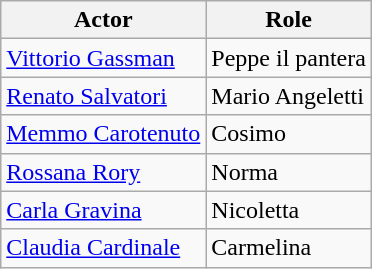<table class=wikitable>
<tr>
<th>Actor</th>
<th>Role</th>
</tr>
<tr>
<td><a href='#'>Vittorio Gassman</a></td>
<td>Peppe il pantera</td>
</tr>
<tr>
<td><a href='#'>Renato Salvatori</a></td>
<td>Mario Angeletti</td>
</tr>
<tr>
<td><a href='#'>Memmo Carotenuto</a></td>
<td>Cosimo</td>
</tr>
<tr>
<td><a href='#'>Rossana Rory</a></td>
<td>Norma</td>
</tr>
<tr>
<td><a href='#'>Carla Gravina</a></td>
<td>Nicoletta</td>
</tr>
<tr>
<td><a href='#'>Claudia Cardinale</a></td>
<td>Carmelina</td>
</tr>
</table>
